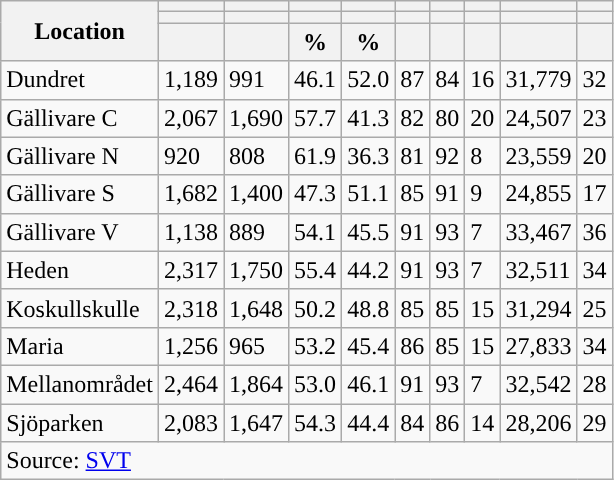<table role="presentation" class="wikitable sortable mw-collapsible">
<tr>
<th rowspan="3">Location</th>
<th></th>
<th></th>
<th></th>
<th></th>
<th></th>
<th></th>
<th></th>
<th></th>
<th></th>
</tr>
<tr>
<th></th>
<th></th>
<th style="background:"></th>
<th style="background:"></th>
<th></th>
<th></th>
<th></th>
<th></th>
<th></th>
</tr>
<tr>
<th data-sort-type="number"></th>
<th data-sort-type="number"></th>
<th data-sort-type="number">%</th>
<th data-sort-type="number">%</th>
<th data-sort-type="number"></th>
<th data-sort-type="number"></th>
<th data-sort-type="number"></th>
<th data-sort-type="number"></th>
<th data-sort-type="number"></th>
</tr>
<tr>
<td align="left">Dundret</td>
<td>1,189</td>
<td>991</td>
<td>46.1</td>
<td>52.0</td>
<td>87</td>
<td>84</td>
<td>16</td>
<td>31,779</td>
<td>32</td>
</tr>
<tr>
<td align="left">Gällivare C</td>
<td>2,067</td>
<td>1,690</td>
<td>57.7</td>
<td>41.3</td>
<td>82</td>
<td>80</td>
<td>20</td>
<td>24,507</td>
<td>23</td>
</tr>
<tr>
<td align="left">Gällivare N</td>
<td>920</td>
<td>808</td>
<td>61.9</td>
<td>36.3</td>
<td>81</td>
<td>92</td>
<td>8</td>
<td>23,559</td>
<td>20</td>
</tr>
<tr>
<td align="left">Gällivare S</td>
<td>1,682</td>
<td>1,400</td>
<td>47.3</td>
<td>51.1</td>
<td>85</td>
<td>91</td>
<td>9</td>
<td>24,855</td>
<td>17</td>
</tr>
<tr>
<td align="left">Gällivare V</td>
<td>1,138</td>
<td>889</td>
<td>54.1</td>
<td>45.5</td>
<td>91</td>
<td>93</td>
<td>7</td>
<td>33,467</td>
<td>36</td>
</tr>
<tr>
<td align="left">Heden</td>
<td>2,317</td>
<td>1,750</td>
<td>55.4</td>
<td>44.2</td>
<td>91</td>
<td>93</td>
<td>7</td>
<td>32,511</td>
<td>34</td>
</tr>
<tr>
<td align="left">Koskullskulle</td>
<td>2,318</td>
<td>1,648</td>
<td>50.2</td>
<td>48.8</td>
<td>85</td>
<td>85</td>
<td>15</td>
<td>31,294</td>
<td>25</td>
</tr>
<tr>
<td align="left">Maria</td>
<td>1,256</td>
<td>965</td>
<td>53.2</td>
<td>45.4</td>
<td>86</td>
<td>85</td>
<td>15</td>
<td>27,833</td>
<td>34</td>
</tr>
<tr>
<td align="left">Mellanområdet</td>
<td>2,464</td>
<td>1,864</td>
<td>53.0</td>
<td>46.1</td>
<td>91</td>
<td>93</td>
<td>7</td>
<td>32,542</td>
<td>28</td>
</tr>
<tr>
<td align="left">Sjöparken</td>
<td>2,083</td>
<td>1,647</td>
<td>54.3</td>
<td>44.4</td>
<td>84</td>
<td>86</td>
<td>14</td>
<td>28,206</td>
<td>29</td>
</tr>
<tr>
<td colspan="10" align="left">Source: <a href='#'>SVT</a></td>
</tr>
</table>
